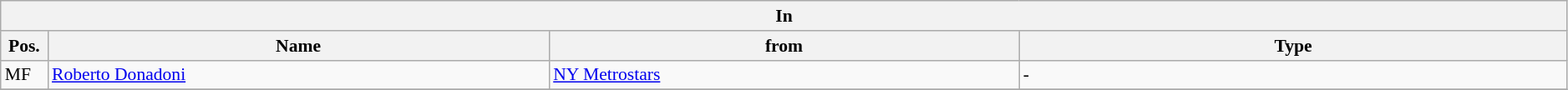<table class="wikitable" style="font-size:90%;width:99%;">
<tr>
<th colspan="4">In</th>
</tr>
<tr>
<th width=3%>Pos.</th>
<th width=32%>Name</th>
<th width=30%>from</th>
<th width=35%>Type</th>
</tr>
<tr>
<td>MF</td>
<td><a href='#'>Roberto Donadoni</a></td>
<td><a href='#'>NY Metrostars</a></td>
<td>-</td>
</tr>
<tr>
</tr>
</table>
